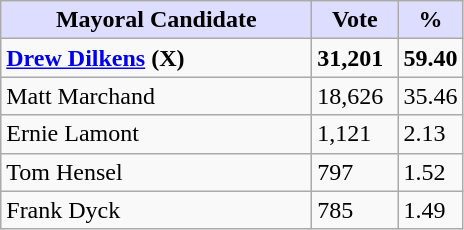<table class="wikitable sortable">
<tr>
<th style="background:#ddf; width:200px;">Mayoral Candidate</th>
<th style="background:#ddf; width:50px;">Vote</th>
<th style="background:#ddf; width:30px;">%</th>
</tr>
<tr>
<td><strong><a href='#'>Drew Dilkens</a> (X)</strong></td>
<td><strong>31,201</strong></td>
<td><strong>59.40</strong></td>
</tr>
<tr>
<td>Matt Marchand</td>
<td>18,626</td>
<td>35.46</td>
</tr>
<tr>
<td>Ernie Lamont</td>
<td>1,121</td>
<td>2.13</td>
</tr>
<tr>
<td>Tom Hensel</td>
<td>797</td>
<td>1.52</td>
</tr>
<tr>
<td>Frank Dyck</td>
<td>785</td>
<td>1.49</td>
</tr>
</table>
